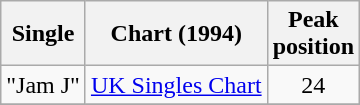<table class="wikitable">
<tr>
<th>Single</th>
<th>Chart (1994)</th>
<th>Peak<br>position</th>
</tr>
<tr>
<td rowspan=1 valign="top">"Jam J"</td>
<td><a href='#'>UK Singles Chart</a></td>
<td align="center">24</td>
</tr>
<tr>
</tr>
</table>
